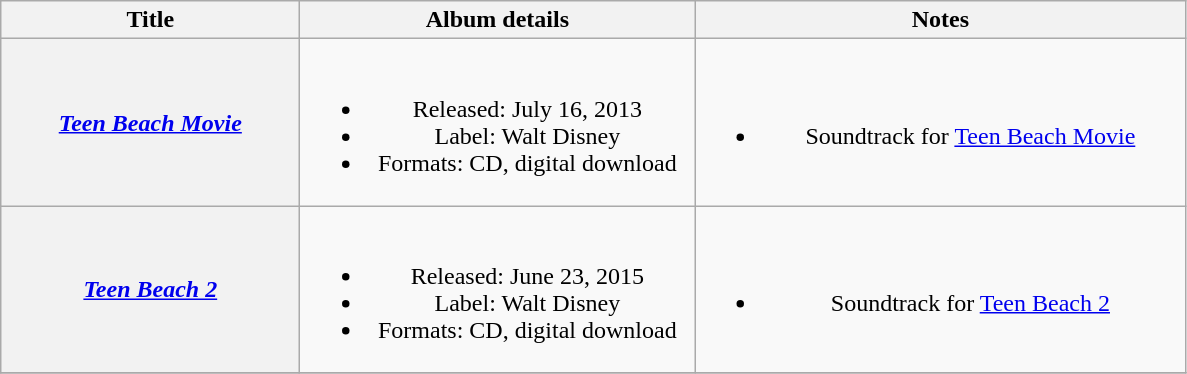<table class="wikitable plainrowheaders" style="text-align:center;">
<tr>
<th scope="col" style="width:12em;">Title</th>
<th scope="col" style="width:16em;">Album details</th>
<th scope="col" style="width:20em;">Notes</th>
</tr>
<tr>
<th scope="row"><em><a href='#'>Teen Beach Movie</a></em></th>
<td><br><ul><li>Released: July 16, 2013</li><li>Label: Walt Disney</li><li>Formats: CD, digital download</li></ul></td>
<td><br><ul><li>Soundtrack for <a href='#'>Teen Beach Movie</a></li></ul></td>
</tr>
<tr>
<th scope="row"><em><a href='#'>Teen Beach 2</a></em></th>
<td><br><ul><li>Released: June 23, 2015</li><li>Label: Walt Disney</li><li>Formats: CD, digital download</li></ul></td>
<td><br><ul><li>Soundtrack for <a href='#'>Teen Beach 2</a></li></ul></td>
</tr>
<tr>
</tr>
</table>
